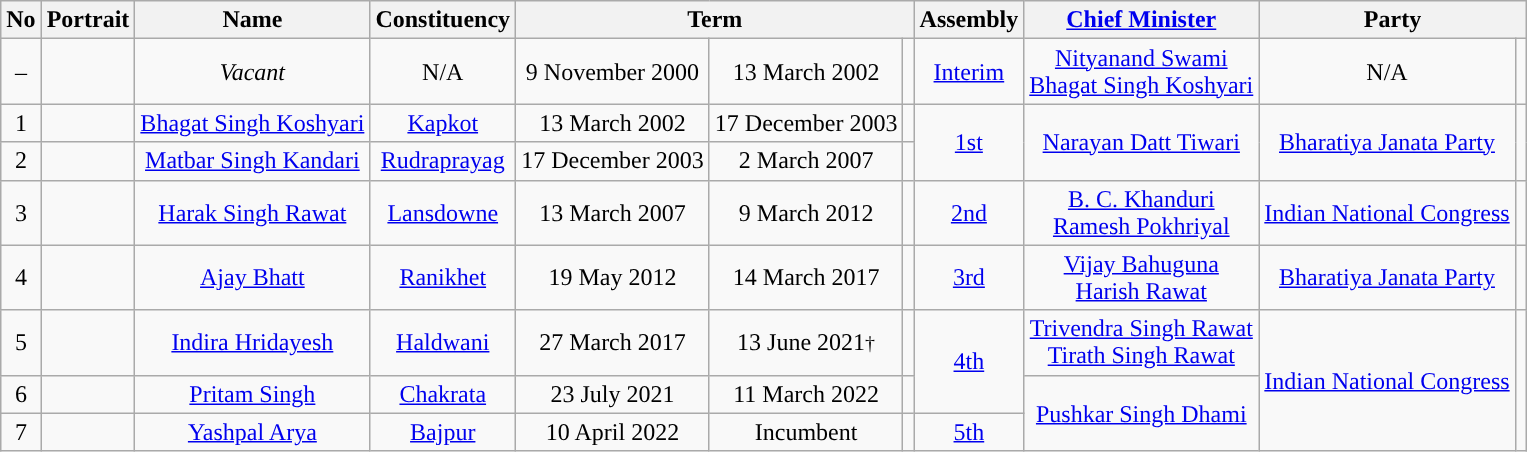<table class="wikitable" style="text-align:center">
<tr>
<th>No</th>
<th>Portrait</th>
<th>Name</th>
<th>Constituency</th>
<th colspan="3">Term</th>
<th>Assembly<br></th>
<th><a href='#'>Chief Minister</a></th>
<th colspan="2">Party</th>
</tr>
<tr>
<td>–</td>
<td></td>
<td><em>Vacant</em></td>
<td>N/A</td>
<td>9 November 2000</td>
<td>13 March 2002</td>
<td></td>
<td><a href='#'>Interim</a></td>
<td><a href='#'>Nityanand Swami</a><br><a href='#'>Bhagat Singh Koshyari</a></td>
<td>N/A</td>
<td style="background-color: "></td>
</tr>
<tr>
<td>1</td>
<td></td>
<td><a href='#'>Bhagat Singh Koshyari</a></td>
<td><a href='#'>Kapkot</a></td>
<td>13 March 2002</td>
<td>17 December 2003</td>
<td></td>
<td rowspan="2"><a href='#'>1st</a><br></td>
<td rowspan="2"><a href='#'>Narayan Datt Tiwari</a></td>
<td rowspan="2"><a href='#'>Bharatiya Janata Party</a></td>
<td rowspan="2" ; style="background-color: "></td>
</tr>
<tr>
<td>2</td>
<td></td>
<td><a href='#'>Matbar Singh Kandari</a></td>
<td><a href='#'>Rudraprayag</a></td>
<td>17 December 2003</td>
<td>2 March 2007</td>
<td></td>
</tr>
<tr>
<td>3</td>
<td></td>
<td><a href='#'>Harak Singh Rawat</a></td>
<td><a href='#'>Lansdowne</a></td>
<td>13 March 2007</td>
<td>9 March 2012</td>
<td></td>
<td><a href='#'>2nd</a><br></td>
<td><a href='#'>B. C. Khanduri</a><br><a href='#'>Ramesh Pokhriyal</a></td>
<td><a href='#'>Indian National Congress</a></td>
<td style="background-color: "></td>
</tr>
<tr>
<td>4</td>
<td></td>
<td><a href='#'>Ajay Bhatt</a></td>
<td><a href='#'>Ranikhet</a></td>
<td>19 May 2012</td>
<td>14 March 2017</td>
<td></td>
<td><a href='#'>3rd</a><br></td>
<td><a href='#'>Vijay Bahuguna</a><br><a href='#'>Harish Rawat</a></td>
<td><a href='#'>Bharatiya Janata Party</a></td>
<td style="background-color: "></td>
</tr>
<tr>
<td>5</td>
<td></td>
<td><a href='#'>Indira Hridayesh</a></td>
<td><a href='#'>Haldwani</a></td>
<td>27 March 2017</td>
<td>13 June 2021<small>†</small></td>
<td></td>
<td rowspan="2"><a href='#'>4th</a><br></td>
<td><a href='#'>Trivendra Singh Rawat</a><br><a href='#'>Tirath Singh Rawat</a></td>
<td rowspan="3"><a href='#'>Indian National Congress</a></td>
<td rowspan="3" style="background-color: "></td>
</tr>
<tr>
<td>6</td>
<td></td>
<td><a href='#'>Pritam Singh</a></td>
<td><a href='#'>Chakrata</a></td>
<td>23 July 2021</td>
<td>11 March 2022</td>
<td></td>
<td rowspan="2"><a href='#'>Pushkar Singh Dhami</a></td>
</tr>
<tr>
<td>7</td>
<td></td>
<td><a href='#'>Yashpal Arya</a></td>
<td><a href='#'>Bajpur</a></td>
<td>10 April 2022</td>
<td>Incumbent</td>
<td></td>
<td><a href='#'>5th</a><br></td>
</tr>
</table>
